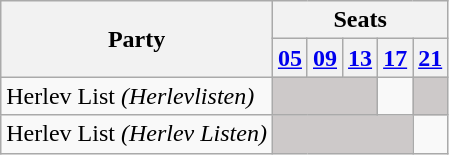<table class="wikitable">
<tr>
<th rowspan=2>Party</th>
<th colspan=11>Seats</th>
</tr>
<tr>
<th><a href='#'>05</a></th>
<th><a href='#'>09</a></th>
<th><a href='#'>13</a></th>
<th><a href='#'>17</a></th>
<th><a href='#'>21</a></th>
</tr>
<tr>
<td>Herlev List <em>(Herlevlisten)</em></td>
<td style="background:#CDC9C9;" colspan=3></td>
<td></td>
<td style="background:#CDC9C9;"></td>
</tr>
<tr>
<td>Herlev List <em>(Herlev Listen)</em></td>
<td style="background:#CDC9C9;" colspan=4></td>
<td></td>
</tr>
</table>
